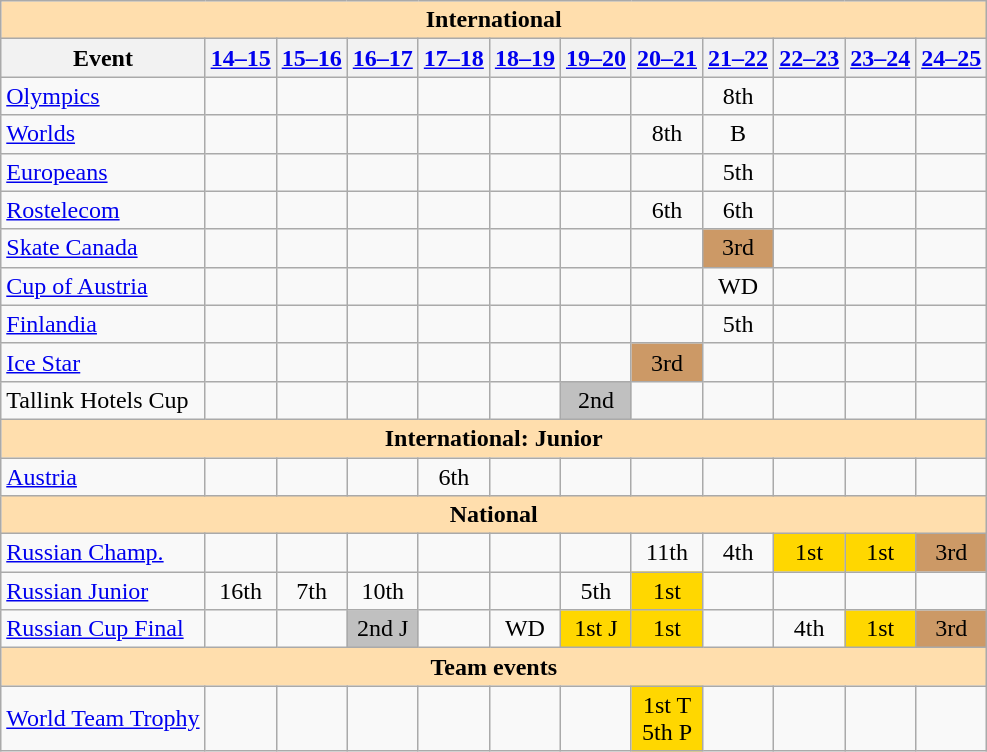<table class="wikitable" style="text-align:center">
<tr>
<th colspan=12 style="background-color: #ffdead;" align="center">International</th>
</tr>
<tr>
<th>Event</th>
<th><a href='#'>14–15</a></th>
<th><a href='#'>15–16</a></th>
<th><a href='#'>16–17</a></th>
<th><a href='#'>17–18</a></th>
<th><a href='#'>18–19</a></th>
<th><a href='#'>19–20</a></th>
<th><a href='#'>20–21</a></th>
<th><a href='#'>21–22</a></th>
<th><a href='#'>22–23</a></th>
<th><a href='#'>23–24</a></th>
<th><a href='#'>24–25</a></th>
</tr>
<tr>
<td align=left><a href='#'>Olympics</a></td>
<td></td>
<td></td>
<td></td>
<td></td>
<td></td>
<td></td>
<td></td>
<td>8th</td>
<td></td>
<td></td>
<td></td>
</tr>
<tr>
<td align=left><a href='#'>Worlds</a></td>
<td></td>
<td></td>
<td></td>
<td></td>
<td></td>
<td></td>
<td>8th</td>
<td>B</td>
<td></td>
<td></td>
<td></td>
</tr>
<tr>
<td align=left><a href='#'>Europeans</a></td>
<td></td>
<td></td>
<td></td>
<td></td>
<td></td>
<td></td>
<td></td>
<td>5th</td>
<td></td>
<td></td>
<td></td>
</tr>
<tr>
<td align=left> <a href='#'>Rostelecom</a></td>
<td></td>
<td></td>
<td></td>
<td></td>
<td></td>
<td></td>
<td>6th</td>
<td>6th</td>
<td></td>
<td></td>
<td></td>
</tr>
<tr>
<td align=left> <a href='#'>Skate Canada</a></td>
<td></td>
<td></td>
<td></td>
<td></td>
<td></td>
<td></td>
<td></td>
<td bgcolor=cc9966>3rd</td>
<td></td>
<td></td>
<td></td>
</tr>
<tr>
<td align=left> <a href='#'>Cup of Austria</a></td>
<td></td>
<td></td>
<td></td>
<td></td>
<td></td>
<td></td>
<td></td>
<td>WD</td>
<td></td>
<td></td>
<td></td>
</tr>
<tr>
<td align=left> <a href='#'>Finlandia</a></td>
<td></td>
<td></td>
<td></td>
<td></td>
<td></td>
<td></td>
<td></td>
<td>5th</td>
<td></td>
<td></td>
<td></td>
</tr>
<tr>
<td align=left><a href='#'>Ice Star</a></td>
<td></td>
<td></td>
<td></td>
<td></td>
<td></td>
<td></td>
<td bgcolor="cc9966">3rd</td>
<td></td>
<td></td>
<td></td>
<td></td>
</tr>
<tr>
<td align=left>Tallink Hotels Cup</td>
<td></td>
<td></td>
<td></td>
<td></td>
<td></td>
<td bgcolor="silver">2nd</td>
<td></td>
<td></td>
<td></td>
<td></td>
<td></td>
</tr>
<tr>
<th colspan=12 style="background-color: #ffdead;">International: Junior</th>
</tr>
<tr>
<td align=left> <a href='#'>Austria</a></td>
<td></td>
<td></td>
<td></td>
<td>6th</td>
<td></td>
<td></td>
<td></td>
<td></td>
<td></td>
<td></td>
<td></td>
</tr>
<tr>
<th colspan=12 style="background-color: #ffdead;" align="center">National</th>
</tr>
<tr>
<td align=left><a href='#'>Russian Champ.</a></td>
<td></td>
<td></td>
<td></td>
<td></td>
<td></td>
<td></td>
<td>11th</td>
<td>4th</td>
<td bgcolor="gold">1st</td>
<td bgcolor="gold">1st</td>
<td bgcolor=cc9966>3rd</td>
</tr>
<tr>
<td align=left><a href='#'>Russian Junior</a></td>
<td>16th</td>
<td>7th</td>
<td>10th</td>
<td></td>
<td></td>
<td>5th</td>
<td bgcolor="gold">1st</td>
<td></td>
<td></td>
<td></td>
<td></td>
</tr>
<tr>
<td align=left><a href='#'>Russian Cup Final</a></td>
<td></td>
<td></td>
<td bgcolor="silver">2nd J</td>
<td></td>
<td>WD</td>
<td bgcolor="gold">1st J</td>
<td bgcolor="gold">1st</td>
<td></td>
<td>4th</td>
<td bgcolor=gold>1st</td>
<td bgcolor="cc9966">3rd</td>
</tr>
<tr>
<th colspan=12 style="background-color: #ffdead;" align="center">Team events</th>
</tr>
<tr>
<td align=left><a href='#'>World Team Trophy</a></td>
<td></td>
<td></td>
<td></td>
<td></td>
<td></td>
<td></td>
<td bgcolor=gold>1st T<br>5th P</td>
<td></td>
<td></td>
<td></td>
<td></td>
</tr>
</table>
